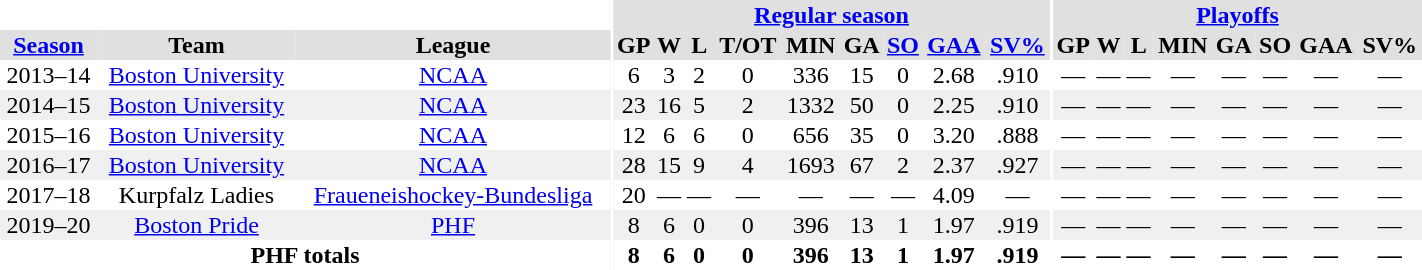<table border="0" cellpadding="1" cellspacing="0" style="text-align:center; width:75%">
<tr bgcolor="#e0e0e0">
<th colspan="3" bgcolor="#ffffff"></th>
<th rowspan="99" bgcolor="#ffffff"></th>
<th colspan="9" bgcolor="#e0e0e0"><a href='#'>Regular season</a></th>
<th rowspan="99" bgcolor="#ffffff"></th>
<th colspan="8" bgcolor="#e0e0e0"><a href='#'>Playoffs</a></th>
</tr>
<tr bgcolor="#e0e0e0">
<th><a href='#'>Season</a></th>
<th>Team</th>
<th>League</th>
<th>GP</th>
<th>W</th>
<th>L</th>
<th>T/OT</th>
<th>MIN</th>
<th>GA</th>
<th><a href='#'>SO</a></th>
<th><a href='#'>GAA</a></th>
<th><a href='#'>SV%</a></th>
<th>GP</th>
<th>W</th>
<th>L</th>
<th>MIN</th>
<th>GA</th>
<th>SO</th>
<th>GAA</th>
<th>SV%</th>
</tr>
<tr>
<td>2013–14</td>
<td><a href='#'>Boston University</a></td>
<td><a href='#'>NCAA</a></td>
<td>6</td>
<td>3</td>
<td>2</td>
<td>0</td>
<td>336</td>
<td>15</td>
<td>0</td>
<td>2.68</td>
<td>.910</td>
<td>—</td>
<td>—</td>
<td>—</td>
<td>—</td>
<td>—</td>
<td>—</td>
<td>—</td>
<td>—</td>
</tr>
<tr bgcolor="#f0f0f0">
<td>2014–15</td>
<td><a href='#'>Boston University</a></td>
<td><a href='#'>NCAA</a></td>
<td>23</td>
<td>16</td>
<td>5</td>
<td>2</td>
<td>1332</td>
<td>50</td>
<td>0</td>
<td>2.25</td>
<td>.910</td>
<td>—</td>
<td>—</td>
<td>—</td>
<td>—</td>
<td>—</td>
<td>—</td>
<td>—</td>
<td>—</td>
</tr>
<tr>
<td>2015–16</td>
<td><a href='#'>Boston University</a></td>
<td><a href='#'>NCAA</a></td>
<td>12</td>
<td>6</td>
<td>6</td>
<td>0</td>
<td>656</td>
<td>35</td>
<td>0</td>
<td>3.20</td>
<td>.888</td>
<td>—</td>
<td>—</td>
<td>—</td>
<td>—</td>
<td>—</td>
<td>—</td>
<td>—</td>
<td>—</td>
</tr>
<tr bgcolor="#f0f0f0">
<td>2016–17</td>
<td><a href='#'>Boston University</a></td>
<td><a href='#'>NCAA</a></td>
<td>28</td>
<td>15</td>
<td>9</td>
<td>4</td>
<td>1693</td>
<td>67</td>
<td>2</td>
<td>2.37</td>
<td>.927</td>
<td>—</td>
<td>—</td>
<td>—</td>
<td>—</td>
<td>—</td>
<td>—</td>
<td>—</td>
<td>—</td>
</tr>
<tr>
<td>2017–18</td>
<td>Kurpfalz Ladies</td>
<td><a href='#'>Fraueneishockey-Bundesliga</a></td>
<td>20</td>
<td>—</td>
<td>—</td>
<td>—</td>
<td>—</td>
<td>—</td>
<td>—</td>
<td>4.09</td>
<td>—</td>
<td>—</td>
<td>—</td>
<td>—</td>
<td>—</td>
<td>—</td>
<td>—</td>
<td>—</td>
<td>—</td>
</tr>
<tr bgcolor="#f0f0f0">
<td>2019–20</td>
<td><a href='#'>Boston Pride</a></td>
<td><a href='#'>PHF</a></td>
<td>8</td>
<td>6</td>
<td>0</td>
<td>0</td>
<td>396</td>
<td>13</td>
<td>1</td>
<td>1.97</td>
<td>.919</td>
<td>—</td>
<td>—</td>
<td>—</td>
<td>—</td>
<td>—</td>
<td>—</td>
<td>—</td>
<td>—</td>
</tr>
<tr>
<th colspan="3">PHF totals</th>
<th>8</th>
<th>6</th>
<th>0</th>
<th>0</th>
<th>396</th>
<th>13</th>
<th>1</th>
<th>1.97</th>
<th>.919</th>
<th>—</th>
<th>—</th>
<th>—</th>
<th>—</th>
<th>—</th>
<th>—</th>
<th>—</th>
<th>—</th>
</tr>
</table>
